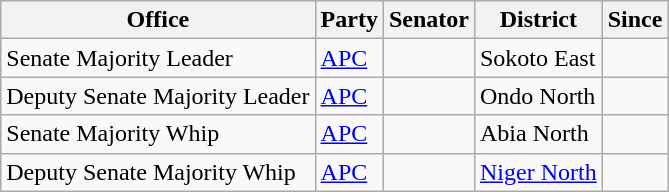<table class="sortable wikitable">
<tr>
<th>Office</th>
<th>Party</th>
<th>Senator</th>
<th>District</th>
<th>Since</th>
</tr>
<tr>
<td>Senate Majority Leader</td>
<td><a href='#'>APC</a></td>
<td></td>
<td>Sokoto East</td>
<td></td>
</tr>
<tr>
<td>Deputy Senate Majority Leader</td>
<td><a href='#'>APC</a></td>
<td></td>
<td>Ondo North</td>
<td></td>
</tr>
<tr>
<td>Senate Majority Whip</td>
<td><a href='#'>APC</a></td>
<td></td>
<td>Abia North</td>
<td></td>
</tr>
<tr>
<td>Deputy Senate Majority Whip</td>
<td><a href='#'>APC</a></td>
<td></td>
<td><a href='#'>Niger North</a></td>
<td></td>
</tr>
</table>
